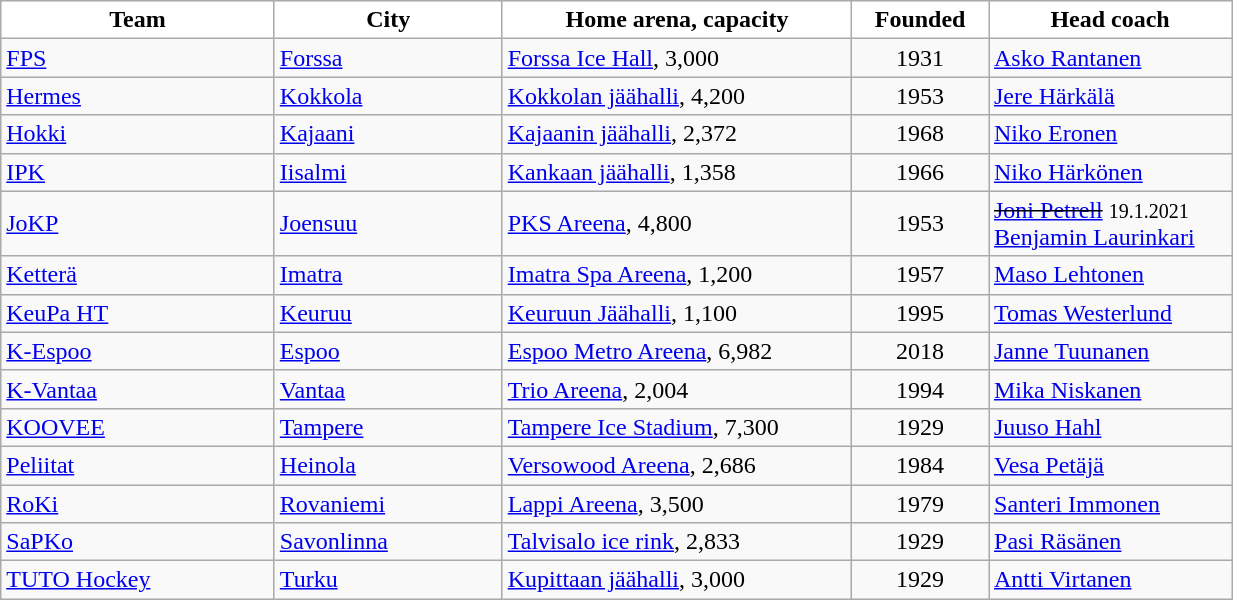<table class="wikitable sortable" style="width:65%; text-align:left">
<tr>
<th style="background:white; width:18%">Team</th>
<th style="background:white; width:15%">City</th>
<th style="background:white; width:23%">Home arena, capacity</th>
<th style="background:white; width:9%">Founded</th>
<th style="background:white; width:16%">Head coach</th>
</tr>
<tr>
<td><a href='#'>FPS</a></td>
<td><a href='#'>Forssa</a></td>
<td><a href='#'>Forssa Ice Hall</a>, 3,000</td>
<td align=center>1931</td>
<td> <a href='#'>Asko Rantanen</a></td>
</tr>
<tr>
<td><a href='#'>Hermes</a></td>
<td><a href='#'>Kokkola</a></td>
<td><a href='#'>Kokkolan jäähalli</a>, 4,200</td>
<td align=center>1953</td>
<td> <a href='#'>Jere Härkälä</a></td>
</tr>
<tr>
<td><a href='#'>Hokki</a></td>
<td><a href='#'>Kajaani</a></td>
<td><a href='#'>Kajaanin jäähalli</a>, 2,372</td>
<td align=center>1968</td>
<td> <a href='#'>Niko Eronen</a></td>
</tr>
<tr>
<td><a href='#'>IPK</a></td>
<td><a href='#'>Iisalmi</a></td>
<td><a href='#'>Kankaan jäähalli</a>, 1,358</td>
<td align=center>1966</td>
<td> <a href='#'>Niko Härkönen</a></td>
</tr>
<tr>
<td><a href='#'>JoKP</a></td>
<td><a href='#'>Joensuu</a></td>
<td><a href='#'>PKS Areena</a>, 4,800</td>
<td align=center>1953</td>
<td> <s><a href='#'>Joni Petrell</a></s> <small>19.1.2021</small><br> <a href='#'>Benjamin Laurinkari</a></td>
</tr>
<tr>
<td><a href='#'>Ketterä</a></td>
<td><a href='#'>Imatra</a></td>
<td><a href='#'>Imatra Spa Areena</a>, 1,200</td>
<td align=center>1957</td>
<td> <a href='#'>Maso Lehtonen</a></td>
</tr>
<tr>
<td><a href='#'>KeuPa HT</a></td>
<td><a href='#'>Keuruu</a></td>
<td><a href='#'>Keuruun Jäähalli</a>, 1,100</td>
<td align=center>1995</td>
<td> <a href='#'>Tomas Westerlund</a></td>
</tr>
<tr>
<td><a href='#'>K-Espoo</a></td>
<td><a href='#'>Espoo</a></td>
<td><a href='#'>Espoo Metro Areena</a>, 6,982</td>
<td align=center>2018</td>
<td> <a href='#'>Janne Tuunanen</a></td>
</tr>
<tr>
<td><a href='#'>K-Vantaa</a></td>
<td><a href='#'>Vantaa</a></td>
<td><a href='#'>Trio Areena</a>, 2,004</td>
<td align=center>1994</td>
<td> <a href='#'>Mika Niskanen</a></td>
</tr>
<tr>
<td><a href='#'>KOOVEE</a></td>
<td><a href='#'>Tampere</a></td>
<td><a href='#'>Tampere Ice Stadium</a>, 7,300</td>
<td align=center>1929</td>
<td> <a href='#'>Juuso Hahl</a></td>
</tr>
<tr>
<td><a href='#'>Peliitat</a></td>
<td><a href='#'>Heinola</a></td>
<td><a href='#'>Versowood Areena</a>, 2,686</td>
<td align=center>1984</td>
<td> <a href='#'>Vesa Petäjä</a></td>
</tr>
<tr>
<td><a href='#'>RoKi</a></td>
<td><a href='#'>Rovaniemi</a></td>
<td><a href='#'>Lappi Areena</a>, 3,500</td>
<td align=center>1979</td>
<td> <a href='#'>Santeri Immonen</a></td>
</tr>
<tr>
<td><a href='#'>SaPKo</a></td>
<td><a href='#'>Savonlinna</a></td>
<td><a href='#'>Talvisalo ice rink</a>, 2,833</td>
<td align=center>1929</td>
<td> <a href='#'>Pasi Räsänen</a></td>
</tr>
<tr>
<td><a href='#'>TUTO Hockey</a></td>
<td><a href='#'>Turku</a></td>
<td><a href='#'>Kupittaan jäähalli</a>, 3,000</td>
<td align=center>1929</td>
<td> <a href='#'>Antti Virtanen</a></td>
</tr>
</table>
